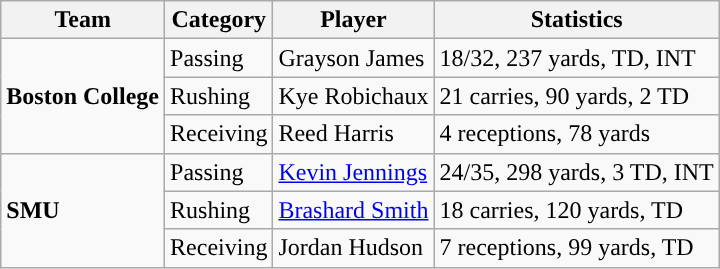<table class="wikitable" style="float: right;">
<tr>
<th>Team</th>
<th>Category</th>
<th>Player</th>
<th>Statistics</th>
</tr>
<tr>
<td rowspan=3><strong>Boston College</strong></td>
<td>Passing</td>
<td>Grayson James</td>
<td>18/32, 237 yards, TD, INT</td>
</tr>
<tr>
<td>Rushing</td>
<td>Kye Robichaux</td>
<td>21 carries, 90 yards, 2 TD</td>
</tr>
<tr>
<td>Receiving</td>
<td>Reed Harris</td>
<td>4 receptions, 78 yards</td>
</tr>
<tr>
<td rowspan=3><strong>SMU</strong></td>
<td>Passing</td>
<td><a href='#'>Kevin Jennings</a></td>
<td>24/35, 298 yards, 3 TD, INT</td>
</tr>
<tr>
<td>Rushing</td>
<td><a href='#'>Brashard Smith</a></td>
<td>18 carries, 120 yards, TD</td>
</tr>
<tr>
<td>Receiving</td>
<td>Jordan Hudson</td>
<td>7 receptions, 99 yards, TD</td>
</tr>
</table>
